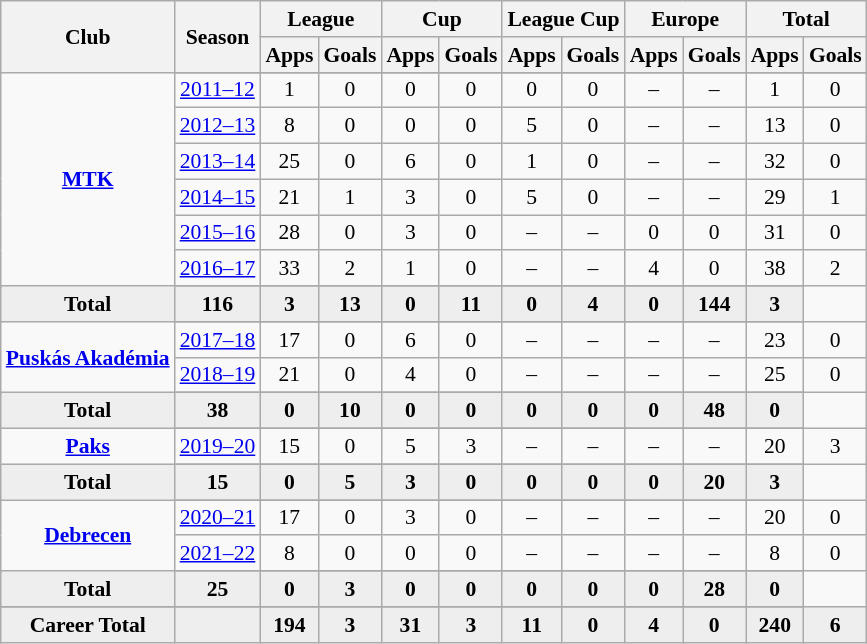<table class="wikitable" style="font-size:90%; text-align: center;">
<tr>
<th rowspan="2">Club</th>
<th rowspan="2">Season</th>
<th colspan="2">League</th>
<th colspan="2">Cup</th>
<th colspan="2">League Cup</th>
<th colspan="2">Europe</th>
<th colspan="2">Total</th>
</tr>
<tr>
<th>Apps</th>
<th>Goals</th>
<th>Apps</th>
<th>Goals</th>
<th>Apps</th>
<th>Goals</th>
<th>Apps</th>
<th>Goals</th>
<th>Apps</th>
<th>Goals</th>
</tr>
<tr ||-||-||-|->
<td rowspan="8" valign="center"><strong><a href='#'>MTK</a></strong></td>
</tr>
<tr>
<td><a href='#'>2011–12</a></td>
<td>1</td>
<td>0</td>
<td>0</td>
<td>0</td>
<td>0</td>
<td>0</td>
<td>–</td>
<td>–</td>
<td>1</td>
<td>0</td>
</tr>
<tr>
<td><a href='#'>2012–13</a></td>
<td>8</td>
<td>0</td>
<td>0</td>
<td>0</td>
<td>5</td>
<td>0</td>
<td>–</td>
<td>–</td>
<td>13</td>
<td>0</td>
</tr>
<tr>
<td><a href='#'>2013–14</a></td>
<td>25</td>
<td>0</td>
<td>6</td>
<td>0</td>
<td>1</td>
<td>0</td>
<td>–</td>
<td>–</td>
<td>32</td>
<td>0</td>
</tr>
<tr>
<td><a href='#'>2014–15</a></td>
<td>21</td>
<td>1</td>
<td>3</td>
<td>0</td>
<td>5</td>
<td>0</td>
<td>–</td>
<td>–</td>
<td>29</td>
<td>1</td>
</tr>
<tr>
<td><a href='#'>2015–16</a></td>
<td>28</td>
<td>0</td>
<td>3</td>
<td>0</td>
<td>–</td>
<td>–</td>
<td>0</td>
<td>0</td>
<td>31</td>
<td>0</td>
</tr>
<tr>
<td><a href='#'>2016–17</a></td>
<td>33</td>
<td>2</td>
<td>1</td>
<td>0</td>
<td>–</td>
<td>–</td>
<td>4</td>
<td>0</td>
<td>38</td>
<td>2</td>
</tr>
<tr>
</tr>
<tr style="font-weight:bold; background-color:#eeeeee;">
<td>Total</td>
<td>116</td>
<td>3</td>
<td>13</td>
<td>0</td>
<td>11</td>
<td>0</td>
<td>4</td>
<td>0</td>
<td>144</td>
<td>3</td>
</tr>
<tr>
<td rowspan="4" valign="center"><strong><a href='#'>Puskás Akadémia</a></strong></td>
</tr>
<tr>
<td><a href='#'>2017–18</a></td>
<td>17</td>
<td>0</td>
<td>6</td>
<td>0</td>
<td>–</td>
<td>–</td>
<td>–</td>
<td>–</td>
<td>23</td>
<td>0</td>
</tr>
<tr>
<td><a href='#'>2018–19</a></td>
<td>21</td>
<td>0</td>
<td>4</td>
<td>0</td>
<td>–</td>
<td>–</td>
<td>–</td>
<td>–</td>
<td>25</td>
<td>0</td>
</tr>
<tr>
</tr>
<tr style="font-weight:bold; background-color:#eeeeee;">
<td>Total</td>
<td>38</td>
<td>0</td>
<td>10</td>
<td>0</td>
<td>0</td>
<td>0</td>
<td>0</td>
<td>0</td>
<td>48</td>
<td>0</td>
</tr>
<tr>
<td rowspan="3" valign="center"><strong><a href='#'>Paks</a></strong></td>
</tr>
<tr>
<td><a href='#'>2019–20</a></td>
<td>15</td>
<td>0</td>
<td>5</td>
<td>3</td>
<td>–</td>
<td>–</td>
<td>–</td>
<td>–</td>
<td>20</td>
<td>3</td>
</tr>
<tr>
</tr>
<tr style="font-weight:bold; background-color:#eeeeee;">
<td>Total</td>
<td>15</td>
<td>0</td>
<td>5</td>
<td>3</td>
<td>0</td>
<td>0</td>
<td>0</td>
<td>0</td>
<td>20</td>
<td>3</td>
</tr>
<tr>
<td rowspan="4" valign="center"><strong><a href='#'>Debrecen</a></strong></td>
</tr>
<tr>
<td><a href='#'>2020–21</a></td>
<td>17</td>
<td>0</td>
<td>3</td>
<td>0</td>
<td>–</td>
<td>–</td>
<td>–</td>
<td>–</td>
<td>20</td>
<td>0</td>
</tr>
<tr>
<td><a href='#'>2021–22</a></td>
<td>8</td>
<td>0</td>
<td>0</td>
<td>0</td>
<td>–</td>
<td>–</td>
<td>–</td>
<td>–</td>
<td>8</td>
<td>0</td>
</tr>
<tr>
</tr>
<tr style="font-weight:bold; background-color:#eeeeee;">
<td>Total</td>
<td>25</td>
<td>0</td>
<td>3</td>
<td>0</td>
<td>0</td>
<td>0</td>
<td>0</td>
<td>0</td>
<td>28</td>
<td>0</td>
</tr>
<tr>
</tr>
<tr style="font-weight:bold; background-color:#eeeeee;">
<td rowspan="1" valign="top"><strong>Career Total</strong></td>
<td></td>
<td><strong>194</strong></td>
<td><strong>3</strong></td>
<td><strong>31</strong></td>
<td><strong>3</strong></td>
<td><strong>11</strong></td>
<td><strong>0</strong></td>
<td><strong>4</strong></td>
<td><strong>0</strong></td>
<td><strong>240</strong></td>
<td><strong>6</strong></td>
</tr>
</table>
